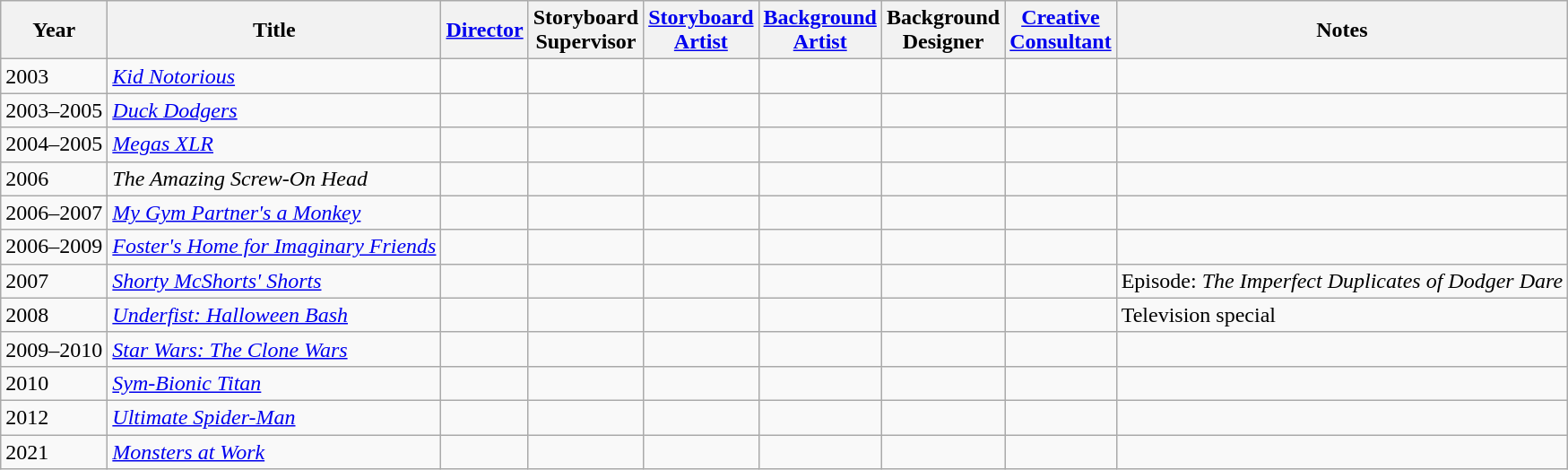<table class="wikitable">
<tr>
<th>Year</th>
<th>Title</th>
<th><a href='#'>Director</a></th>
<th>Storyboard<br>Supervisor</th>
<th><a href='#'>Storyboard<br>Artist</a></th>
<th><a href='#'>Background<br>Artist</a></th>
<th>Background<br>Designer</th>
<th><a href='#'>Creative<br>Consultant</a></th>
<th>Notes</th>
</tr>
<tr>
<td>2003</td>
<td><em><a href='#'>Kid Notorious</a></em></td>
<td></td>
<td></td>
<td></td>
<td></td>
<td></td>
<td></td>
<td></td>
</tr>
<tr>
<td>2003–2005</td>
<td><em><a href='#'>Duck Dodgers</a></em></td>
<td></td>
<td></td>
<td></td>
<td></td>
<td></td>
<td></td>
<td></td>
</tr>
<tr>
<td>2004–2005</td>
<td><em><a href='#'>Megas XLR</a></em></td>
<td></td>
<td></td>
<td></td>
<td></td>
<td></td>
<td></td>
<td></td>
</tr>
<tr>
<td>2006</td>
<td><em>The Amazing Screw-On Head</em></td>
<td></td>
<td></td>
<td></td>
<td></td>
<td></td>
<td></td>
<td></td>
</tr>
<tr>
<td>2006–2007</td>
<td><em><a href='#'>My Gym Partner's a Monkey</a></em></td>
<td></td>
<td></td>
<td></td>
<td></td>
<td></td>
<td></td>
<td></td>
</tr>
<tr>
<td>2006–2009</td>
<td><em><a href='#'>Foster's Home for Imaginary Friends</a></em></td>
<td></td>
<td></td>
<td></td>
<td></td>
<td></td>
<td></td>
<td></td>
</tr>
<tr>
<td>2007</td>
<td><em><a href='#'>Shorty McShorts' Shorts</a></em></td>
<td></td>
<td></td>
<td></td>
<td></td>
<td></td>
<td></td>
<td>Episode: <em>The Imperfect Duplicates of Dodger Dare</em></td>
</tr>
<tr>
<td>2008</td>
<td><em><a href='#'>Underfist: Halloween Bash</a></em></td>
<td></td>
<td></td>
<td></td>
<td></td>
<td></td>
<td></td>
<td>Television special</td>
</tr>
<tr>
<td>2009–2010</td>
<td><em><a href='#'>Star Wars: The Clone Wars</a></em></td>
<td></td>
<td></td>
<td></td>
<td></td>
<td></td>
<td></td>
<td></td>
</tr>
<tr>
<td>2010</td>
<td><em><a href='#'>Sym-Bionic Titan</a></em></td>
<td></td>
<td></td>
<td></td>
<td></td>
<td></td>
<td></td>
<td></td>
</tr>
<tr>
<td>2012</td>
<td><em><a href='#'>Ultimate Spider-Man</a></em></td>
<td></td>
<td></td>
<td></td>
<td></td>
<td></td>
<td></td>
<td></td>
</tr>
<tr>
<td>2021</td>
<td><em><a href='#'>Monsters at Work</a></em></td>
<td></td>
<td></td>
<td></td>
<td></td>
<td></td>
<td></td>
<td></td>
</tr>
</table>
